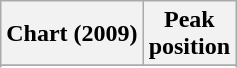<table class="wikitable plainrowheaders">
<tr>
<th scope="col">Chart (2009)</th>
<th scope="col">Peak<br>position</th>
</tr>
<tr>
</tr>
<tr>
</tr>
<tr>
</tr>
<tr>
</tr>
<tr>
</tr>
<tr>
</tr>
<tr>
</tr>
<tr>
</tr>
</table>
